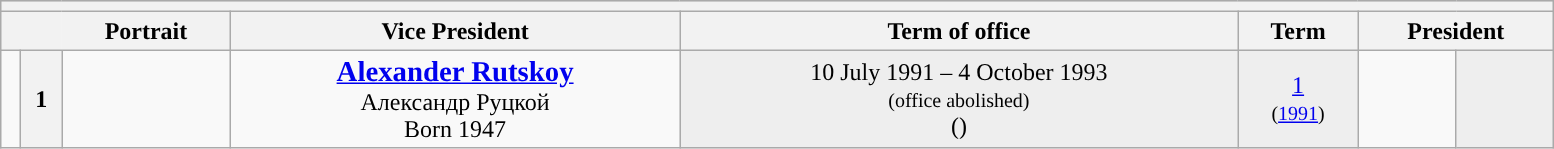<table class="wikitable" style="margin:1em auto; text-align:center; width:82%; border:1px #AAAAFF solid">
<tr style="background:#cccccc">
<th colspan=10></th>
</tr>
<tr>
<th align="center" width="0" colspan=2 style="border-right: none"></th>
<th align="center" width="0" style="border-left: none">Portrait</th>
<th align="center" width="0">Vice President</th>
<th align="center" width="0">Term of office</th>
<th align="center" width="0">Term</th>
<th align="center" width="0" colspan=2>President</th>
</tr>
<tr>
<td rowspan="10" style="background:"></td>
<th rowspan="10">1</th>
<td rowspan="10"></td>
<td rowspan="10"><strong><big><a href='#'>Alexander Rutskoy</a></big></strong><br><span>Александр Руцкой</span><br>Born 1947<br></td>
<td rowspan="10" style="background:#EEEEEE"><span>10 July 1991</span> – <span>4 October 1993</span><br><small>(office abolished)</small><br>()</td>
<td rowspan="4" style="background:#EEEEEE"><a href='#'>1</a><br><small>(<a href='#'>1991</a>)</small></td>
<td style="background:"></td>
<td style="background:#EEEEEE"></td>
</tr>
</table>
